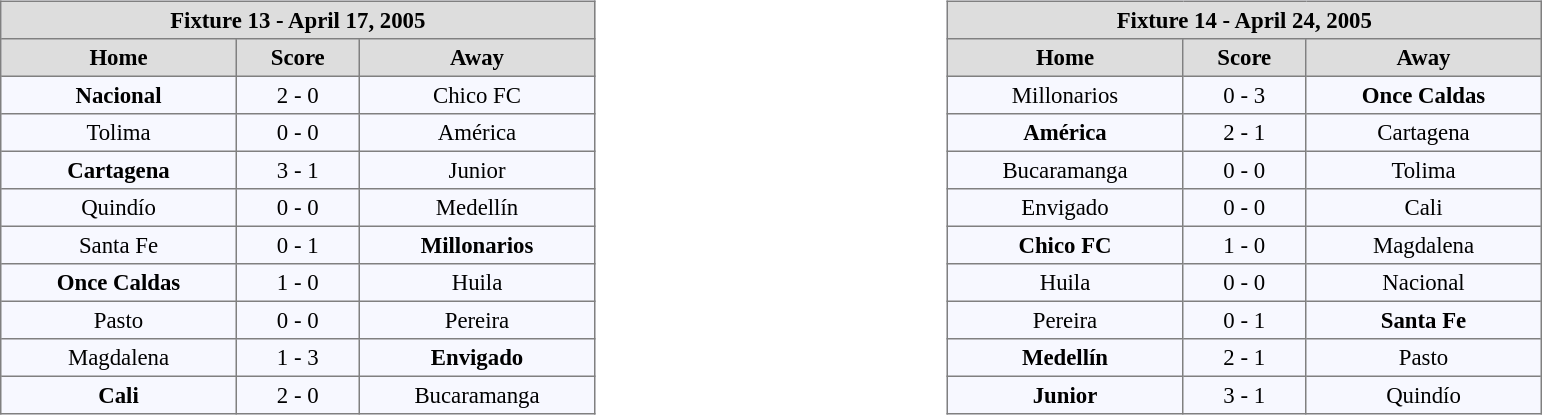<table width=100%>
<tr>
<td valign=top width=50% align=left><br><table align=center bgcolor="#f7f8ff" cellpadding="3" cellspacing="0" border="1" style="font-size: 95%; border: gray solid 1px; border-collapse: collapse;">
<tr align=center bgcolor=#DDDDDD style="color:black;">
<th colspan=3 align=center>Fixture 13 - April 17, 2005</th>
</tr>
<tr align=center bgcolor=#DDDDDD style="color:black;">
<th width="150">Home</th>
<th width="75">Score</th>
<th width="150">Away</th>
</tr>
<tr align=center>
<td><strong>Nacional</strong></td>
<td>2 - 0</td>
<td>Chico FC</td>
</tr>
<tr align=center>
<td>Tolima</td>
<td>0 - 0</td>
<td>América</td>
</tr>
<tr align=center>
<td><strong>Cartagena</strong></td>
<td>3 - 1</td>
<td>Junior</td>
</tr>
<tr align=center>
<td>Quindío</td>
<td>0 - 0</td>
<td>Medellín</td>
</tr>
<tr align=center>
<td>Santa Fe</td>
<td>0 - 1</td>
<td><strong>Millonarios</strong></td>
</tr>
<tr align=center>
<td><strong>Once Caldas</strong></td>
<td>1 - 0</td>
<td>Huila</td>
</tr>
<tr align=center>
<td>Pasto</td>
<td>0 - 0</td>
<td>Pereira</td>
</tr>
<tr align=center>
<td>Magdalena</td>
<td>1 - 3</td>
<td><strong>Envigado</strong></td>
</tr>
<tr align=center>
<td><strong>Cali</strong></td>
<td>2 - 0</td>
<td>Bucaramanga</td>
</tr>
</table>
</td>
<td valign=top width=50% align=left><br><table align=center bgcolor="#f7f8ff" cellpadding="3" cellspacing="0" border="1" style="font-size: 95%; border: gray solid 1px; border-collapse: collapse;">
<tr align=center bgcolor=#DDDDDD style="color:black;">
<th colspan=3 align=center>Fixture 14 - April 24, 2005</th>
</tr>
<tr align=center bgcolor=#DDDDDD style="color:black;">
<th width="150">Home</th>
<th width="75">Score</th>
<th width="150">Away</th>
</tr>
<tr align=center>
<td>Millonarios</td>
<td>0 - 3</td>
<td><strong>Once Caldas</strong></td>
</tr>
<tr align=center>
<td><strong>América</strong></td>
<td>2 - 1</td>
<td>Cartagena</td>
</tr>
<tr align=center>
<td>Bucaramanga</td>
<td>0 - 0</td>
<td>Tolima</td>
</tr>
<tr align=center>
<td>Envigado</td>
<td>0 - 0</td>
<td>Cali</td>
</tr>
<tr align=center>
<td><strong>Chico FC</strong></td>
<td>1 - 0</td>
<td>Magdalena</td>
</tr>
<tr align=center>
<td>Huila</td>
<td>0 - 0</td>
<td>Nacional</td>
</tr>
<tr align=center>
<td>Pereira</td>
<td>0 - 1</td>
<td><strong>Santa Fe</strong></td>
</tr>
<tr align=center>
<td><strong>Medellín</strong></td>
<td>2 - 1</td>
<td>Pasto</td>
</tr>
<tr align=center>
<td><strong>Junior</strong></td>
<td>3 - 1</td>
<td>Quindío</td>
</tr>
</table>
</td>
</tr>
</table>
